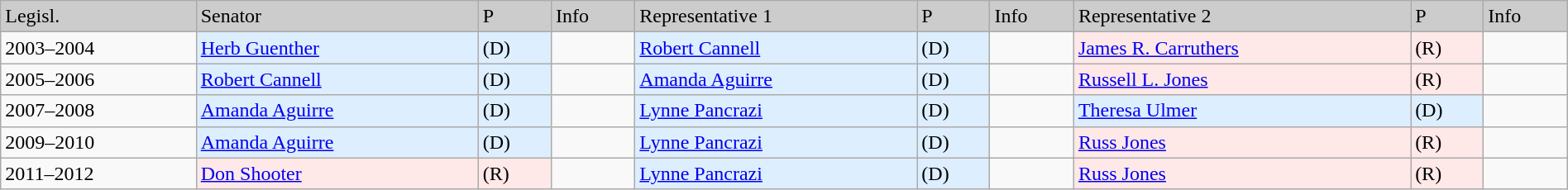<table class=wikitable width="100%" border="1">
<tr style="background-color:#cccccc;">
<td>Legisl.</td>
<td>Senator</td>
<td>P</td>
<td>Info</td>
<td>Representative 1</td>
<td>P</td>
<td>Info</td>
<td>Representative 2</td>
<td>P</td>
<td>Info</td>
</tr>
<tr>
<td>2003–2004</td>
<td style="background:#DDEEFF"><a href='#'>Herb Guenther</a></td>
<td style="background:#DDEEFF">(D)</td>
<td></td>
<td style="background:#DDEEFF"><a href='#'>Robert Cannell</a></td>
<td style="background:#DDEEFF">(D)</td>
<td></td>
<td style="background:#FFE8E8"><a href='#'>James R. Carruthers</a></td>
<td style="background:#FFE8E8">(R)</td>
<td></td>
</tr>
<tr>
<td>2005–2006</td>
<td style="background:#DDEEFF"><a href='#'>Robert Cannell</a></td>
<td style="background:#DDEEFF">(D)</td>
<td></td>
<td style="background:#DDEEFF"><a href='#'>Amanda Aguirre</a></td>
<td style="background:#DDEEFF">(D)</td>
<td></td>
<td style="background:#FFE8E8"><a href='#'>Russell L. Jones</a></td>
<td style="background:#FFE8E8">(R)</td>
<td></td>
</tr>
<tr>
<td>2007–2008</td>
<td style="background:#DDEEFF"><a href='#'>Amanda Aguirre</a></td>
<td style="background:#DDEEFF">(D)</td>
<td></td>
<td style="background:#DDEEFF"><a href='#'>Lynne Pancrazi</a></td>
<td style="background:#DDEEFF">(D)</td>
<td></td>
<td style="background:#DDEEFF"><a href='#'>Theresa Ulmer</a></td>
<td style="background:#DDEEFF">(D)</td>
<td></td>
</tr>
<tr>
<td>2009–2010</td>
<td style="background:#DDEEFF"><a href='#'>Amanda Aguirre</a></td>
<td style="background:#DDEEFF">(D)</td>
<td></td>
<td style="background:#DDEEFF"><a href='#'>Lynne Pancrazi</a></td>
<td style="background:#DDEEFF">(D)</td>
<td></td>
<td style="background:#FFE8E8"><a href='#'>Russ Jones</a></td>
<td style="background:#FFE8E8">(R)</td>
<td></td>
</tr>
<tr>
<td>2011–2012</td>
<td style="background:#FFE8E8"><a href='#'>Don Shooter</a></td>
<td style="background:#FFE8E8">(R)</td>
<td></td>
<td style="background:#DDEEFF"><a href='#'>Lynne Pancrazi</a></td>
<td style="background:#DDEEFF">(D)</td>
<td></td>
<td style="background:#FFE8E8"><a href='#'>Russ Jones</a></td>
<td style="background:#FFE8E8">(R)</td>
<td></td>
</tr>
</table>
